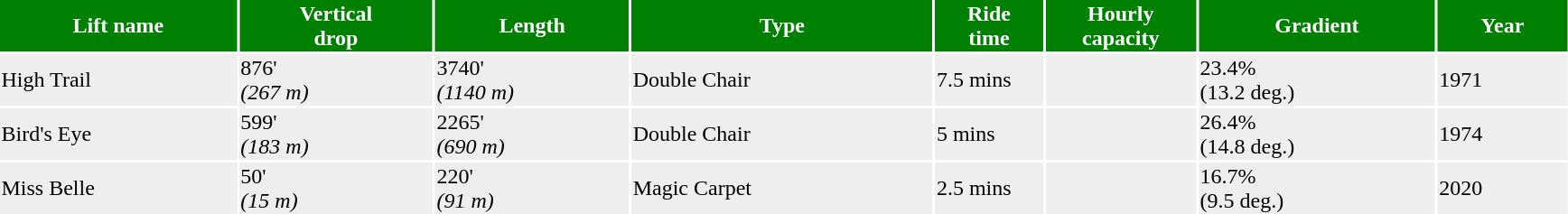<table ->
<tr>
<th width=11% style="background: green; color: white;">Lift name</th>
<th width=09% style="background: green; color: white;">Vertical<br>drop</th>
<th width=09% style="background: green; color: white;">Length</th>
<th width=14% style="background: green; color: white;">Type</th>
<th width=05% style="background: green; color: white;">Ride<br>time</th>
<th width=07% style="background: green; color: white;">Hourly<br>capacity</th>
<th width=11% style="background: green; color: white;">Gradient</th>
<th width=06% style="background: green; color: white;">Year</th>
</tr>
<tr style="background: #eeeeee; color: black;">
<td>High Trail</td>
<td>876'<br><em>(267 m)</em></td>
<td>3740'<br><em>(1140 m)</em></td>
<td>Double Chair</td>
<td>7.5 mins</td>
<td></td>
<td>23.4%<br>(13.2 deg.)</td>
<td>1971</td>
</tr>
<tr style="background: #eeeeee; color: black;">
<td>Bird's Eye</td>
<td>599'<br><em>(183 m)</em></td>
<td>2265'<br><em>(690 m)</em></td>
<td>Double Chair</td>
<td>5 mins</td>
<td></td>
<td>26.4%<br>(14.8 deg.)</td>
<td>1974</td>
</tr>
<tr style="background: #eeeeee; color: black;">
<td>Miss Belle</td>
<td>50'<br><em>(15 m)</em></td>
<td>220'<br><em>(91 m)</em></td>
<td>Magic Carpet</td>
<td>2.5 mins</td>
<td></td>
<td>16.7%<br>(9.5 deg.)</td>
<td>2020</td>
</tr>
</table>
